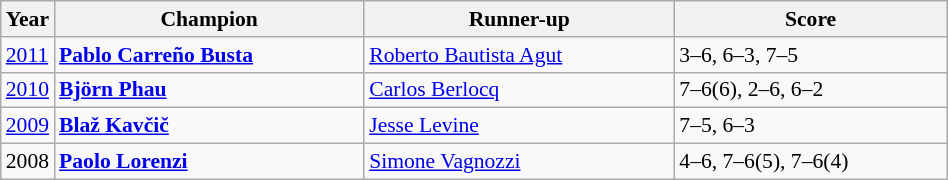<table class="wikitable" style="font-size:90%">
<tr>
<th>Year</th>
<th width="200">Champion</th>
<th width="200">Runner-up</th>
<th width="175">Score</th>
</tr>
<tr>
<td><a href='#'>2011</a></td>
<td> <strong><a href='#'>Pablo Carreño Busta</a></strong></td>
<td> <a href='#'>Roberto Bautista Agut</a></td>
<td>3–6, 6–3, 7–5</td>
</tr>
<tr>
<td><a href='#'>2010</a></td>
<td> <strong><a href='#'>Björn Phau</a></strong></td>
<td> <a href='#'>Carlos Berlocq</a></td>
<td>7–6(6), 2–6, 6–2</td>
</tr>
<tr>
<td><a href='#'>2009</a></td>
<td> <strong><a href='#'>Blaž Kavčič</a></strong></td>
<td> <a href='#'>Jesse Levine</a></td>
<td>7–5, 6–3</td>
</tr>
<tr>
<td>2008</td>
<td> <strong><a href='#'>Paolo Lorenzi</a></strong></td>
<td> <a href='#'>Simone Vagnozzi</a></td>
<td>4–6, 7–6(5), 7–6(4)</td>
</tr>
</table>
